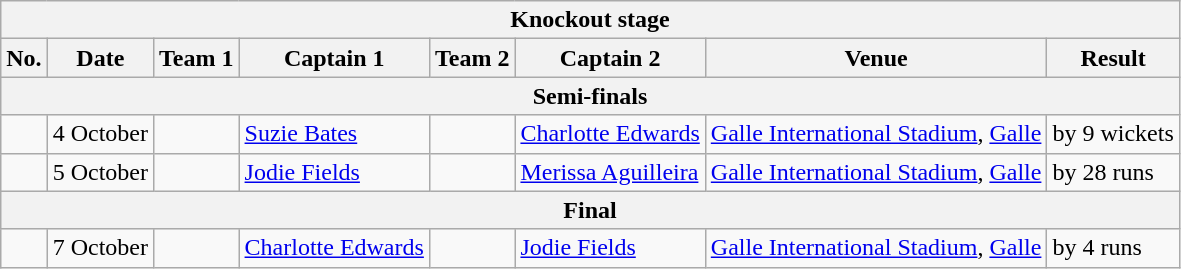<table class="wikitable">
<tr>
<th colspan="8">Knockout stage</th>
</tr>
<tr>
<th>No.</th>
<th>Date</th>
<th>Team 1</th>
<th>Captain 1</th>
<th>Team 2</th>
<th>Captain 2</th>
<th>Venue</th>
<th>Result</th>
</tr>
<tr>
<th colspan="8">Semi-finals</th>
</tr>
<tr>
<td></td>
<td>4 October</td>
<td></td>
<td><a href='#'>Suzie Bates</a></td>
<td></td>
<td><a href='#'>Charlotte Edwards</a></td>
<td><a href='#'>Galle International Stadium</a>, <a href='#'>Galle</a></td>
<td> by 9 wickets</td>
</tr>
<tr>
<td></td>
<td>5 October</td>
<td></td>
<td><a href='#'>Jodie Fields</a></td>
<td></td>
<td><a href='#'>Merissa Aguilleira</a></td>
<td><a href='#'>Galle International Stadium</a>, <a href='#'>Galle</a></td>
<td> by 28 runs</td>
</tr>
<tr>
<th colspan="8">Final</th>
</tr>
<tr>
<td></td>
<td>7 October</td>
<td></td>
<td><a href='#'>Charlotte Edwards</a></td>
<td></td>
<td><a href='#'>Jodie Fields</a></td>
<td><a href='#'>Galle International Stadium</a>, <a href='#'>Galle</a></td>
<td> by 4 runs</td>
</tr>
</table>
